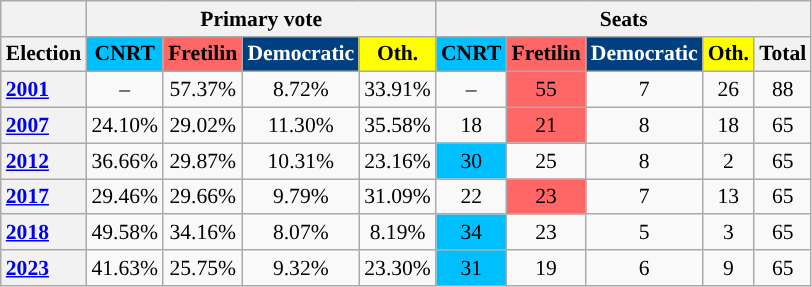<table class="wikitable sortable mw-collapsible toccolours" align="left" cellpadding="4" cellspacing="0" style="margin-right: .5em; margin-top: .4em;font-size: 90%;">
<tr>
<th style="background:#; text-align:center;"></th>
<th colspan="4">Primary vote</th>
<th colspan="5">Seats</th>
</tr>
<tr>
<th style="background:#; text-align:center;">Election</th>
<th style="background:#00bfff; text-align:center;">CNRT</th>
<th style="background:#f66; text-align:center;">Fretilin</th>
<th style="background:#004080; color:#fff; text-align:center;">Democratic</th>
<th style="background:#ff0; text-align:center;">Oth.</th>
<th style="background:#00bfff; text-align:center;">CNRT</th>
<th style="background:#f66; text-align:center;">Fretilin</th>
<th style="background:#004080; color:#fff; text-align:center;">Democratic</th>
<th style="background:#ff0; text-align:center;">Oth.</th>
<th style="background:#; text-align:center;">Total</th>
</tr>
<tr>
<th style="text-align:left;" bgcolor=""><a href='#'>2001</a></th>
<td style="text-align:center;" bgcolor="">–</td>
<td style="text-align:center;" bgcolor="">57.37%</td>
<td style="text-align:center;" bgcolor="">8.72%</td>
<td style="text-align:center;" bgcolor="">33.91%</td>
<td bgcolor="" align="center">–</td>
<td style="text-align:center; background:#f66;">55</td>
<td style="text-align:center;" bgcolor="">7</td>
<td style="text-align:center;" bgcolor="">26</td>
<td style="text-align:center;" bgcolor="">88</td>
</tr>
<tr>
<th style="text-align:left;" bgcolor=""><a href='#'>2007</a></th>
<td style="text-align:center;" bgcolor="">24.10%</td>
<td style="text-align:center;" bgcolor="">29.02%</td>
<td style="text-align:center;" bgcolor="">11.30%</td>
<td style="text-align:center;" bgcolor="">35.58%</td>
<td style="text-align:center;">18</td>
<td style="text-align:center; background:#f66;" bgcolor="">21</td>
<td style="text-align:center;" bgcolor="">8</td>
<td style="text-align:center;" bgcolor="">18</td>
<td style="text-align:center;" bgcolor="">65</td>
</tr>
<tr>
<th style="text-align:left;" bgcolor=""><a href='#'>2012</a></th>
<td style="text-align:center;" bgcolor="">36.66%</td>
<td style="text-align:center;" bgcolor="">29.87%</td>
<td style="text-align:center;" bgcolor="">10.31%</td>
<td style="text-align:center;" bgcolor="">23.16%</td>
<td style="text-align:center; background:#00bfff;" bgcolor="">30</td>
<td style="text-align:center;">25</td>
<td style="text-align:center;" bgcolor="">8</td>
<td style="text-align:center;" bgcolor="">2</td>
<td style="text-align:center;" bgcolor="">65</td>
</tr>
<tr>
<th style="text-align:left;" bgcolor=""><a href='#'>2017</a></th>
<td style="text-align:center;" bgcolor="">29.46%</td>
<td style="text-align:center;" bgcolor="">29.66%</td>
<td style="text-align:center;" bgcolor="">9.79%</td>
<td style="text-align:center;" bgcolor="">31.09%</td>
<td style="text-align:center;" bgcolor="">22</td>
<td style="text-align:center; background:#f66;" bgcolor="">23</td>
<td style="text-align:center;" bgcolor="">7</td>
<td style="text-align:center;" bgcolor="">13</td>
<td style="text-align:center;" bgcolor="">65</td>
</tr>
<tr>
<th style="text-align:left;" bgcolor=""><a href='#'>2018</a></th>
<td style="text-align:center;" bgcolor="">49.58%</td>
<td style="text-align:center;" bgcolor="">34.16%</td>
<td style="text-align:center;" bgcolor="">8.07%</td>
<td style="text-align:center;" bgcolor="">8.19%</td>
<td style="text-align:center; background:#00bfff;">34</td>
<td style="text-align:center;" bgcolor="">23</td>
<td style="text-align:center;" bgcolor="">5</td>
<td style="text-align:center;" bgcolor="">3</td>
<td style="text-align:center;" bgcolor="">65</td>
</tr>
<tr>
<th style="text-align:left;" bgcolor=""><a href='#'>2023</a></th>
<td style="text-align:center;" bgcolor="">41.63%</td>
<td style="text-align:center;" bgcolor="">25.75%</td>
<td style="text-align:center;" bgcolor="">9.32%</td>
<td style="text-align:center;" bgcolor="">23.30%</td>
<td style="text-align:center; background:#00bfff;">31</td>
<td style="text-align:center;" bgcolor="">19</td>
<td style="text-align:center;" bgcolor="">6</td>
<td style="text-align:center;" bgcolor="">9</td>
<td style="text-align:center;" bgcolor="">65</td>
</tr>
</table>
